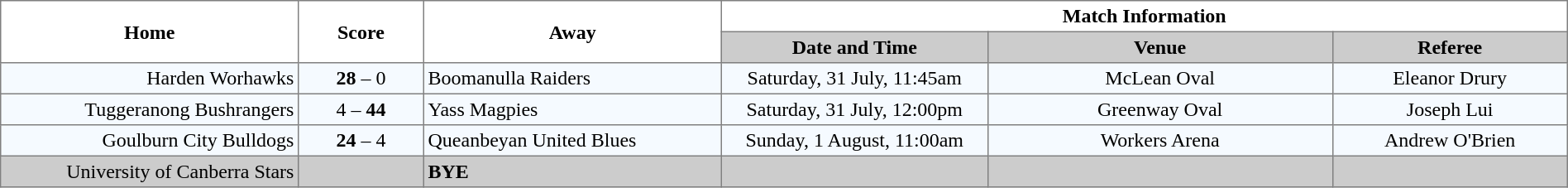<table border="1" cellpadding="3" cellspacing="0" width="100%" style="border-collapse:collapse;  text-align:center;">
<tr>
<th rowspan="2" width="19%">Home</th>
<th rowspan="2" width="8%">Score</th>
<th rowspan="2" width="19%">Away</th>
<th colspan="3">Match Information</th>
</tr>
<tr bgcolor="#CCCCCC">
<th width="17%">Date and Time</th>
<th width="22%">Venue</th>
<th width="50%">Referee</th>
</tr>
<tr style="text-align:center; background:#f5faff;">
<td align="right">Harden Worhawks </td>
<td><strong>28</strong> – 0</td>
<td align="left"> Boomanulla Raiders</td>
<td>Saturday, 31 July, 11:45am</td>
<td>McLean Oval</td>
<td>Eleanor Drury</td>
</tr>
<tr style="text-align:center; background:#f5faff;">
<td align="right">Tuggeranong Bushrangers </td>
<td>4 – <strong>44</strong></td>
<td align="left"> Yass Magpies</td>
<td>Saturday, 31 July, 12:00pm</td>
<td>Greenway Oval</td>
<td>Joseph Lui</td>
</tr>
<tr style="text-align:center; background:#f5faff;">
<td align="right">Goulburn City Bulldogs </td>
<td><strong>24</strong> – 4</td>
<td align="left"> Queanbeyan United Blues</td>
<td>Sunday, 1 August, 11:00am</td>
<td>Workers Arena</td>
<td>Andrew O'Brien</td>
</tr>
<tr style="text-align:center; background:#CCCCCC;">
<td align="right">University of Canberra Stars </td>
<td></td>
<td align="left"><strong>BYE</strong></td>
<td></td>
<td></td>
<td></td>
</tr>
</table>
